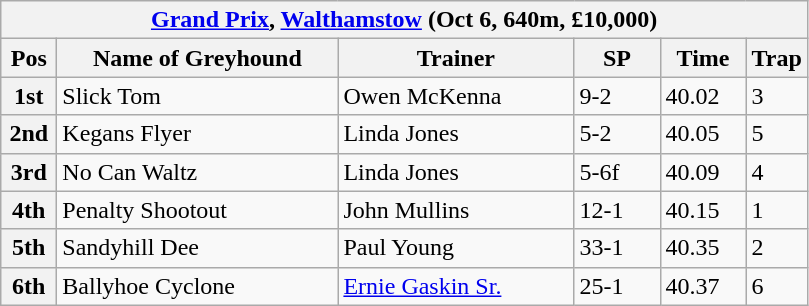<table class="wikitable">
<tr>
<th colspan="6"><a href='#'>Grand Prix</a>, <a href='#'>Walthamstow</a> (Oct 6, 640m, £10,000)</th>
</tr>
<tr>
<th width=30>Pos</th>
<th width=180>Name of Greyhound</th>
<th width=150>Trainer</th>
<th width=50>SP</th>
<th width=50>Time</th>
<th width=30>Trap</th>
</tr>
<tr>
<th>1st</th>
<td>Slick Tom</td>
<td>Owen McKenna</td>
<td>9-2</td>
<td>40.02</td>
<td>3</td>
</tr>
<tr>
<th>2nd</th>
<td>Kegans Flyer</td>
<td>Linda Jones</td>
<td>5-2</td>
<td>40.05</td>
<td>5</td>
</tr>
<tr>
<th>3rd</th>
<td>No Can Waltz</td>
<td>Linda Jones</td>
<td>5-6f</td>
<td>40.09</td>
<td>4</td>
</tr>
<tr>
<th>4th</th>
<td>Penalty Shootout</td>
<td>John Mullins</td>
<td>12-1</td>
<td>40.15</td>
<td>1</td>
</tr>
<tr>
<th>5th</th>
<td>Sandyhill Dee</td>
<td>Paul Young</td>
<td>33-1</td>
<td>40.35</td>
<td>2</td>
</tr>
<tr>
<th>6th</th>
<td>Ballyhoe Cyclone</td>
<td><a href='#'>Ernie Gaskin Sr.</a></td>
<td>25-1</td>
<td>40.37</td>
<td>6</td>
</tr>
</table>
